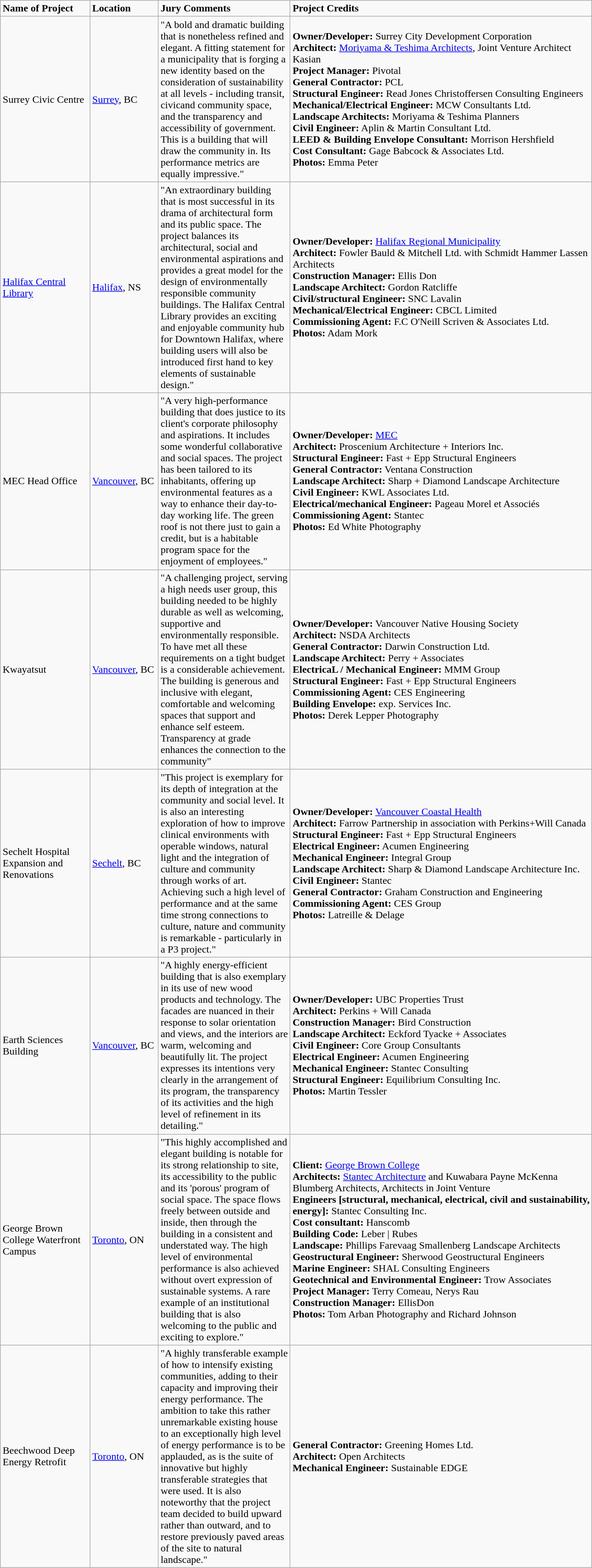<table class="wikitable">
<tr>
<td style="width: 100pt;"><strong>Name of Project</strong></td>
<td style="width: 75pt;"><strong>Location</strong></td>
<td style="width: 150pt;"><strong>Jury Comments</strong></td>
<td style="width: 350pt;"><strong>Project Credits</strong></td>
</tr>
<tr>
<td>Surrey Civic Centre</td>
<td><a href='#'>Surrey</a>, BC</td>
<td>"A bold and dramatic building that is nonetheless refined and elegant. A fitting statement for a municipality that is forging a new identity based on the consideration of sustainability at all levels - including transit, civicand community space, and the transparency and accessibility of government. This is a building that will draw the community in. Its performance metrics are equally impressive."</td>
<td><strong>Owner/Developer:</strong> Surrey City Development Corporation<br><strong>Architect:</strong> <a href='#'>Moriyama & Teshima Architects</a>, Joint Venture Architect Kasian<br><strong>Project Manager:</strong> Pivotal<br><strong>General Contractor:</strong> PCL<br><strong>Structural Engineer:</strong> Read Jones Christoffersen Consulting Engineers<br><strong>Mechanical/Electrical Engineer:</strong> MCW Consultants Ltd.<br><strong>Landscape Architects:</strong> Moriyama & Teshima Planners<br><strong>Civil Engineer:</strong> Aplin & Martin Consultant Ltd.<br><strong>LEED & Building Envelope Consultant:</strong> Morrison Hershfield<br><strong>Cost Consultant:</strong> Gage Babcock & Associates Ltd.<br><strong>Photos:</strong> Emma Peter</td>
</tr>
<tr>
<td><a href='#'>Halifax Central Library</a></td>
<td><a href='#'>Halifax</a>, NS</td>
<td>"An extraordinary building that is most successful in its drama of architectural form and its public space. The project balances its  architectural, social and environmental aspirations and provides a great model for the design of environmentally responsible  community buildings. The Halifax Central Library provides an exciting and enjoyable community hub for Downtown Halifax, where building users will also be introduced first hand to key elements of sustainable design."</td>
<td><strong>Owner/Developer:</strong> <a href='#'>Halifax Regional Municipality</a><br><strong>Architect:</strong> Fowler Bauld & Mitchell Ltd. with Schmidt Hammer Lassen Architects<br><strong>Construction Manager:</strong> Ellis Don<br><strong>Landscape Architect:</strong> Gordon Ratcliffe<br><strong>Civil/structural Engineer:</strong> SNC Lavalin<br><strong>Mechanical/Electrical Engineer:</strong> CBCL Limited<br><strong>Commissioning Agent:</strong>  F.C O'Neill Scriven & Associates Ltd.<br><strong>Photos:</strong> Adam Mork</td>
</tr>
<tr>
<td>MEC Head Office</td>
<td><a href='#'>Vancouver</a>, BC</td>
<td>"A very high-performance building that does justice to its client's corporate philosophy and aspirations. It includes some wonderful collaborative and social spaces. The project has been tailored to its inhabitants, offering up environmental features as a way to enhance their day-to-day working life. The green roof is not there just to gain a credit, but is a habitable program space for the enjoyment of employees."</td>
<td><strong>Owner/Developer:</strong> <a href='#'>MEC</a><br><strong>Architect:</strong> Proscenium Architecture + Interiors Inc.<br><strong>Structural Engineer:</strong> Fast + Epp Structural Engineers<br><strong>General Contractor:</strong> Ventana Construction<br><strong>Landscape Architect:</strong> Sharp + Diamond Landscape Architecture<br><strong>Civil Engineer:</strong> KWL Associates Ltd.<br><strong>Electrical/mechanical Engineer:</strong> Pageau Morel et Associés<br><strong>Commissioning Agent:</strong> Stantec<br><strong>Photos:</strong> Ed White Photography</td>
</tr>
<tr>
<td>Kwayatsut</td>
<td><a href='#'>Vancouver</a>, BC</td>
<td>"A challenging project, serving a high needs user group, this building needed to be highly durable as well as welcoming, supportive and environmentally responsible. To have met all these requirements on a tight budget is a considerable achievement. The building is generous and inclusive with elegant, comfortable and welcoming spaces that support and enhance self esteem. Transparency at grade enhances the connection to the community"</td>
<td><strong>Owner/Developer:</strong> Vancouver Native Housing Society<br><strong>Architect:</strong> NSDA Architects<br><strong>General Contractor:</strong> Darwin Construction Ltd.<br><strong>Landscape Architect:</strong> Perry + Associates<br><strong>ElectricaL / Mechanical Engineer:</strong> MMM Group<br><strong>Structural Engineer:</strong> Fast + Epp Structural Engineers<br><strong>Commissioning Agent:</strong> CES Engineering<br><strong>Building Envelope:</strong> exp. Services Inc.<br><strong>Photos:</strong> Derek Lepper Photography</td>
</tr>
<tr>
<td>Sechelt Hospital Expansion and Renovations</td>
<td><a href='#'>Sechelt</a>, BC</td>
<td>"This project is exemplary for its depth of integration at the community and social level. It is also an interesting exploration of how to improve clinical environments with operable windows, natural light and the integration of culture and community through works of art. Achieving such a high level of performance and at the same time strong connections to culture, nature and community is remarkable - particularly in a P3 project."</td>
<td><strong>Owner/Developer:</strong> <a href='#'>Vancouver Coastal Health</a><br><strong>Architect:</strong> Farrow Partnership in association with Perkins+Will Canada<br><strong>Structural Engineer:</strong> Fast + Epp Structural Engineers<br><strong>Electrical Engineer:</strong> Acumen Engineering<br><strong>Mechanical Engineer:</strong> Integral Group<br><strong>Landscape Architect:</strong> Sharp & Diamond Landscape Architecture Inc.<br><strong>Civil Engineer:</strong> Stantec<br><strong>General Contractor:</strong> Graham Construction and Engineering<br><strong>Commissioning Agent:</strong> CES Group<br><strong>Photos:</strong> Latreille & Delage</td>
</tr>
<tr>
<td>Earth Sciences Building</td>
<td><a href='#'>Vancouver</a>, BC</td>
<td>"A highly energy-efficient building that is also exemplary in its use of new wood products and technology. The facades are nuanced in their response to solar orientation and views, and the interiors are warm, welcoming  and beautifully lit. The project expresses its intentions very clearly in the arrangement of its program, the transparency of its activities and the high level of refinement in its detailing."</td>
<td><strong>Owner/Developer:</strong> UBC Properties Trust<br><strong>Architect:</strong> Perkins + Will Canada<br><strong>Construction Manager:</strong> Bird Construction<br><strong>Landscape Architect:</strong> Eckford Tyacke + Associates<br><strong>Civil Engineer:</strong> Core Group Consultants<br><strong>Electrical Engineer:</strong> Acumen Engineering<br><strong>Mechanical Engineer:</strong> Stantec Consulting<br><strong>Structural Engineer:</strong> Equilibrium Consulting Inc.<br><strong>Photos:</strong> Martin Tessler</td>
</tr>
<tr>
<td>George Brown College Waterfront Campus</td>
<td><a href='#'>Toronto</a>, ON</td>
<td>"This highly accomplished and elegant building is notable for its strong relationship to site, its accessibility to the public and its 'porous' program of social space. The space flows freely between outside and inside, then through the building in a consistent and understated way. The high level of environmental performance is also achieved without overt expression of sustainable systems. A rare example of an institutional building that is also welcoming to the public and exciting to explore."</td>
<td><strong>Client:</strong> <a href='#'>George Brown College</a><br><strong>Architects:</strong> <a href='#'>Stantec Architecture</a> and Kuwabara Payne McKenna Blumberg Architects, Architects in Joint Venture<br><strong>Engineers [structural, mechanical, electrical, civil and sustainability, energy]:</strong> Stantec Consulting Inc.<br><strong>Cost consultant:</strong> Hanscomb<br><strong>Building Code:</strong> Leber | Rubes<br><strong>Landscape:</strong> Phillips Farevaag Smallenberg Landscape Architects<br><strong>Geostructural Engineer:</strong> Sherwood Geostructural Engineers<br><strong>Marine Engineer:</strong> SHAL Consulting Engineers<br><strong>Geotechnical and Environmental Engineer:</strong> Trow Associates<br><strong>Project Manager:</strong> Terry Comeau, Nerys Rau<br><strong>Construction Manager:</strong> EllisDon<br><strong>Photos:</strong> Tom Arban Photography and Richard Johnson</td>
</tr>
<tr>
<td>Beechwood Deep Energy Retrofit</td>
<td><a href='#'>Toronto</a>, ON</td>
<td>"A highly transferable example of how to intensify existing communities, adding to their capacity and improving their energy performance. The ambition to take this rather unremarkable existing house to an exceptionally high level of energy performance  is to be applauded, as is the suite of innovative but highly transferable strategies that were used. It is also noteworthy that the project team decided to build upward rather than outward, and to restore previously paved areas of the site to natural landscape."</td>
<td><strong>General Contractor:</strong> Greening Homes Ltd.<br><strong>Architect:</strong> Open Architects<br><strong>Mechanical Engineer:</strong> Sustainable EDGE</td>
</tr>
</table>
